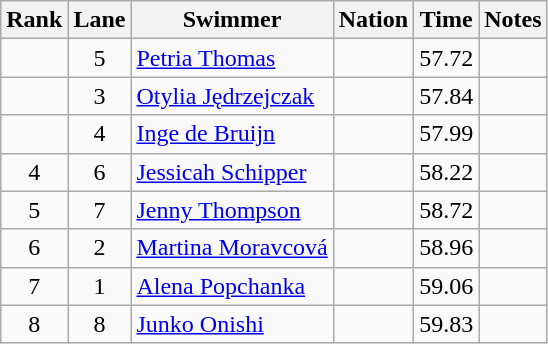<table class="wikitable sortable" style="text-align:center">
<tr>
<th>Rank</th>
<th>Lane</th>
<th>Swimmer</th>
<th>Nation</th>
<th>Time</th>
<th>Notes</th>
</tr>
<tr>
<td></td>
<td>5</td>
<td align=left><a href='#'>Petria Thomas</a></td>
<td align=left></td>
<td>57.72</td>
<td></td>
</tr>
<tr>
<td></td>
<td>3</td>
<td align=left><a href='#'>Otylia Jędrzejczak</a></td>
<td align=left></td>
<td>57.84</td>
<td></td>
</tr>
<tr>
<td></td>
<td>4</td>
<td align=left><a href='#'>Inge de Bruijn</a></td>
<td align=left></td>
<td>57.99</td>
<td></td>
</tr>
<tr>
<td>4</td>
<td>6</td>
<td align=left><a href='#'>Jessicah Schipper</a></td>
<td align=left></td>
<td>58.22</td>
<td></td>
</tr>
<tr>
<td>5</td>
<td>7</td>
<td align=left><a href='#'>Jenny Thompson</a></td>
<td align=left></td>
<td>58.72</td>
<td></td>
</tr>
<tr>
<td>6</td>
<td>2</td>
<td align=left><a href='#'>Martina Moravcová</a></td>
<td align=left></td>
<td>58.96</td>
<td></td>
</tr>
<tr>
<td>7</td>
<td>1</td>
<td align=left><a href='#'>Alena Popchanka</a></td>
<td align=left></td>
<td>59.06</td>
<td></td>
</tr>
<tr>
<td>8</td>
<td>8</td>
<td align=left><a href='#'>Junko Onishi</a></td>
<td align=left></td>
<td>59.83</td>
<td></td>
</tr>
</table>
